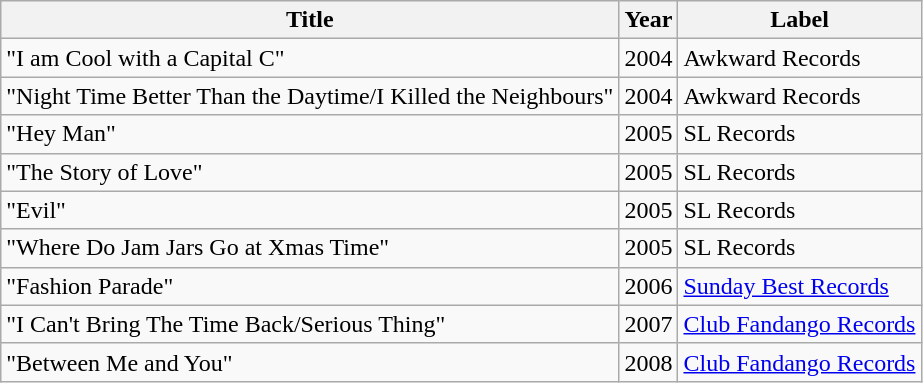<table class="wikitable">
<tr>
<th>Title</th>
<th>Year</th>
<th>Label</th>
</tr>
<tr>
<td>"I am Cool with a Capital C"</td>
<td>2004</td>
<td>Awkward Records</td>
</tr>
<tr>
<td>"Night Time Better Than the Daytime/I Killed the Neighbours"</td>
<td>2004</td>
<td>Awkward Records</td>
</tr>
<tr>
<td>"Hey Man"</td>
<td>2005</td>
<td>SL Records</td>
</tr>
<tr>
<td>"The Story of Love"</td>
<td>2005</td>
<td>SL Records</td>
</tr>
<tr>
<td>"Evil"</td>
<td>2005</td>
<td>SL Records</td>
</tr>
<tr>
<td>"Where Do Jam Jars Go at Xmas Time"</td>
<td>2005</td>
<td>SL Records</td>
</tr>
<tr>
<td>"Fashion Parade"</td>
<td>2006</td>
<td><a href='#'>Sunday Best Records</a></td>
</tr>
<tr>
<td>"I Can't Bring The Time Back/Serious Thing"</td>
<td>2007</td>
<td><a href='#'>Club Fandango Records</a></td>
</tr>
<tr>
<td>"Between Me and You"</td>
<td>2008</td>
<td><a href='#'>Club Fandango Records</a></td>
</tr>
</table>
